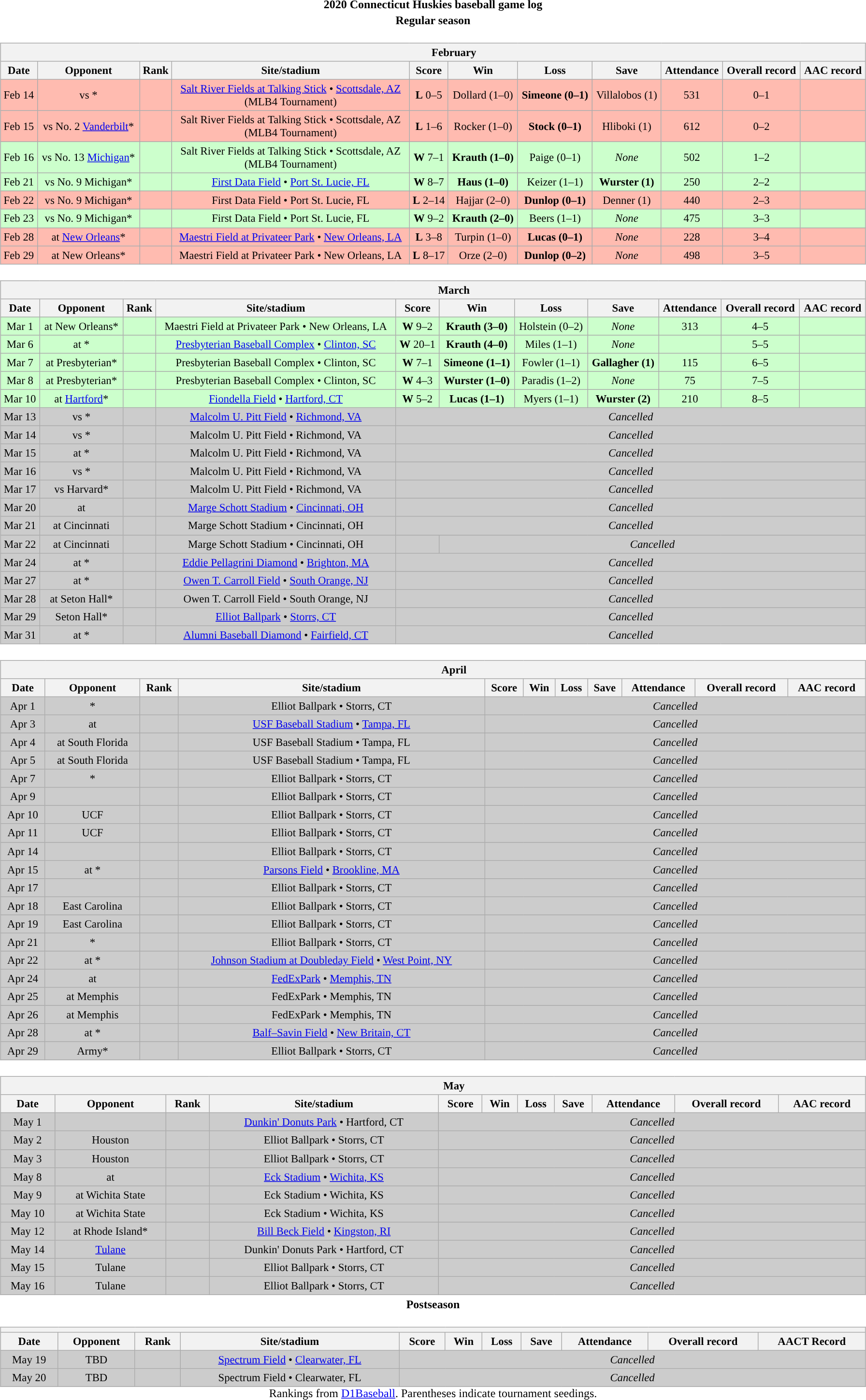<table class="toccolours" width=95% style="clear:both; margin:1.5em auto; text-align:center;">
<tr>
<th colspan=2>2020 Connecticut Huskies baseball game log</th>
</tr>
<tr>
<th colspan=2>Regular season</th>
</tr>
<tr valign="top">
<td><br><table class="wikitable collapsible collapsed" style="margin:auto; width:100%; text-align:center; font-size:95%">
<tr>
<th colspan=12 style="padding-left:4em;">February</th>
</tr>
<tr>
<th>Date</th>
<th>Opponent</th>
<th>Rank</th>
<th>Site/stadium</th>
<th>Score</th>
<th>Win</th>
<th>Loss</th>
<th>Save</th>
<th>Attendance</th>
<th>Overall record</th>
<th>AAC record</th>
</tr>
<tr bgcolor=ffbbb>
<td>Feb 14</td>
<td>vs *</td>
<td></td>
<td><a href='#'>Salt River Fields at Talking Stick</a> • <a href='#'>Scottsdale, AZ</a><br>(MLB4 Tournament)</td>
<td><strong>L</strong> 0–5</td>
<td>Dollard (1–0)</td>
<td><strong>Simeone (0–1)</strong></td>
<td>Villalobos (1)</td>
<td>531</td>
<td>0–1</td>
<td></td>
</tr>
<tr bgcolor=ffbbb>
<td>Feb 15</td>
<td>vs No. 2 <a href='#'>Vanderbilt</a>*</td>
<td></td>
<td>Salt River Fields at Talking Stick • Scottsdale, AZ<br>(MLB4 Tournament)</td>
<td><strong>L</strong> 1–6</td>
<td>Rocker (1–0)</td>
<td><strong>Stock (0–1)</strong></td>
<td>Hliboki (1)</td>
<td>612</td>
<td>0–2</td>
<td></td>
</tr>
<tr bgcolor=ccffcc>
<td>Feb 16</td>
<td>vs No. 13 <a href='#'>Michigan</a>*</td>
<td></td>
<td>Salt River Fields at Talking Stick • Scottsdale, AZ<br>(MLB4 Tournament)</td>
<td><strong>W</strong> 7–1</td>
<td><strong>Krauth (1–0)</strong></td>
<td>Paige (0–1)</td>
<td><em>None</em></td>
<td>502</td>
<td>1–2</td>
<td></td>
</tr>
<tr bgcolor=ccffcc>
<td>Feb 21</td>
<td>vs No. 9 Michigan*</td>
<td></td>
<td><a href='#'>First Data Field</a> • <a href='#'>Port St. Lucie, FL</a></td>
<td><strong>W</strong> 8–7</td>
<td><strong>Haus (1–0)</strong></td>
<td>Keizer (1–1)</td>
<td><strong>Wurster (1)</strong></td>
<td>250</td>
<td>2–2</td>
<td></td>
</tr>
<tr bgcolor=ffbbb>
<td>Feb 22</td>
<td>vs No. 9 Michigan*</td>
<td></td>
<td>First Data Field • Port St. Lucie, FL</td>
<td><strong>L</strong> 2–14</td>
<td>Hajjar (2–0)</td>
<td><strong>Dunlop (0–1)</strong></td>
<td>Denner (1)</td>
<td>440</td>
<td>2–3</td>
<td></td>
</tr>
<tr bgcolor=ccffcc>
<td>Feb 23</td>
<td>vs No. 9 Michigan*</td>
<td></td>
<td>First Data Field • Port St. Lucie, FL</td>
<td><strong>W</strong> 9–2</td>
<td><strong>Krauth (2–0)</strong></td>
<td>Beers (1–1)</td>
<td><em>None</em></td>
<td>475</td>
<td>3–3</td>
<td></td>
</tr>
<tr bgcolor=ffbbb>
<td>Feb 28</td>
<td>at <a href='#'>New Orleans</a>*</td>
<td></td>
<td><a href='#'>Maestri Field at Privateer Park</a> • <a href='#'>New Orleans, LA</a></td>
<td><strong>L</strong> 3–8</td>
<td>Turpin (1–0)</td>
<td><strong>Lucas (0–1)</strong></td>
<td><em>None</em></td>
<td>228</td>
<td>3–4</td>
<td></td>
</tr>
<tr bgcolor=ffbbb>
<td>Feb 29</td>
<td>at New Orleans*</td>
<td></td>
<td>Maestri Field at Privateer Park • New Orleans, LA</td>
<td><strong>L</strong> 8–17</td>
<td>Orze (2–0)</td>
<td><strong>Dunlop (0–2)</strong></td>
<td><em>None</em></td>
<td>498</td>
<td>3–5</td>
<td></td>
</tr>
</table>
</td>
</tr>
<tr>
<td><br><table class="wikitable collapsible collapsed" style="margin:auto; width:100%; text-align:center; font-size:95%">
<tr>
<th colspan=12 style="padding-left:4em;">March</th>
</tr>
<tr>
<th>Date</th>
<th>Opponent</th>
<th>Rank</th>
<th>Site/stadium</th>
<th>Score</th>
<th>Win</th>
<th>Loss</th>
<th>Save</th>
<th>Attendance</th>
<th>Overall record</th>
<th>AAC record</th>
</tr>
<tr bgcolor=ccffcc>
<td>Mar 1</td>
<td>at New Orleans*</td>
<td></td>
<td>Maestri Field at Privateer Park • New Orleans, LA</td>
<td><strong>W</strong> 9–2</td>
<td><strong>Krauth (3–0)</strong></td>
<td>Holstein (0–2)</td>
<td><em>None</em></td>
<td>313</td>
<td>4–5</td>
<td></td>
</tr>
<tr bgcolor=ccffcc>
<td>Mar 6</td>
<td>at *</td>
<td></td>
<td><a href='#'>Presbyterian Baseball Complex</a> • <a href='#'>Clinton, SC</a></td>
<td><strong>W</strong> 20–1</td>
<td><strong>Krauth (4–0)</strong></td>
<td>Miles (1–1)</td>
<td><em>None</em></td>
<td></td>
<td>5–5</td>
<td></td>
</tr>
<tr bgcolor=ccffcc>
<td>Mar 7</td>
<td>at Presbyterian*</td>
<td></td>
<td>Presbyterian Baseball Complex • Clinton, SC</td>
<td><strong>W</strong> 7–1</td>
<td><strong>Simeone (1–1)</strong></td>
<td>Fowler (1–1)</td>
<td><strong>Gallagher (1)</strong></td>
<td>115</td>
<td>6–5</td>
<td></td>
</tr>
<tr bgcolor=ccffcc>
<td>Mar 8</td>
<td>at Presbyterian*</td>
<td></td>
<td>Presbyterian Baseball Complex • Clinton, SC</td>
<td><strong>W</strong> 4–3</td>
<td><strong>Wurster (1–0)</strong></td>
<td>Paradis (1–2)</td>
<td><em>None</em></td>
<td>75</td>
<td>7–5</td>
<td></td>
</tr>
<tr bgcolor=ccffcc>
<td>Mar 10</td>
<td>at <a href='#'>Hartford</a>*</td>
<td></td>
<td><a href='#'>Fiondella Field</a> • <a href='#'>Hartford, CT</a></td>
<td><strong>W</strong> 5–2</td>
<td><strong>Lucas (1–1)</strong></td>
<td>Myers (1–1)</td>
<td><strong>Wurster (2)</strong></td>
<td>210</td>
<td>8–5</td>
<td></td>
</tr>
<tr bgcolor=cccccc>
<td>Mar 13</td>
<td>vs *</td>
<td></td>
<td><a href='#'>Malcolm U. Pitt Field</a> • <a href='#'>Richmond, VA</a></td>
<td colspan=7><em>Cancelled</em></td>
</tr>
<tr bgcolor=cccccc>
<td>Mar 14</td>
<td>vs *</td>
<td></td>
<td>Malcolm U. Pitt Field • Richmond, VA</td>
<td colspan=7><em>Cancelled</em></td>
</tr>
<tr bgcolor=cccccc>
<td>Mar 15</td>
<td>at *</td>
<td></td>
<td>Malcolm U. Pitt Field • Richmond, VA</td>
<td colspan=7><em>Cancelled</em></td>
</tr>
<tr bgcolor=cccccc>
<td>Mar 16</td>
<td>vs *</td>
<td></td>
<td>Malcolm U. Pitt Field • Richmond, VA</td>
<td colspan=7><em>Cancelled</em></td>
</tr>
<tr bgcolor=cccccc>
<td>Mar 17</td>
<td>vs Harvard*</td>
<td></td>
<td>Malcolm U. Pitt Field • Richmond, VA</td>
<td colspan=7><em>Cancelled</em></td>
</tr>
<tr bgcolor=cccccc>
<td>Mar 20</td>
<td>at </td>
<td></td>
<td><a href='#'>Marge Schott Stadium</a> • <a href='#'>Cincinnati, OH</a></td>
<td colspan=7><em>Cancelled</em></td>
</tr>
<tr bgcolor=cccccc>
<td>Mar 21</td>
<td>at Cincinnati</td>
<td></td>
<td>Marge Schott Stadium • Cincinnati, OH</td>
<td colspan=7><em>Cancelled</em></td>
</tr>
<tr bgcolor=cccccc>
<td>Mar 22</td>
<td>at Cincinnati</td>
<td></td>
<td>Marge Schott Stadium • Cincinnati, OH</td>
<td></td>
<td colspan=7><em>Cancelled</em></td>
</tr>
<tr bgcolor=cccccc>
<td>Mar 24</td>
<td>at *</td>
<td></td>
<td><a href='#'>Eddie Pellagrini Diamond</a> • <a href='#'>Brighton, MA</a></td>
<td colspan=7><em>Cancelled</em></td>
</tr>
<tr bgcolor=cccccc>
<td>Mar 27</td>
<td>at *</td>
<td></td>
<td><a href='#'>Owen T. Carroll Field</a> • <a href='#'>South Orange, NJ</a></td>
<td colspan=7><em>Cancelled</em></td>
</tr>
<tr bgcolor=cccccc>
<td>Mar 28</td>
<td>at Seton Hall*</td>
<td></td>
<td>Owen T. Carroll Field • South Orange, NJ</td>
<td colspan=7><em>Cancelled</em></td>
</tr>
<tr bgcolor=cccccc>
<td>Mar 29</td>
<td>Seton Hall*</td>
<td></td>
<td><a href='#'>Elliot Ballpark</a> • <a href='#'>Storrs, CT</a></td>
<td colspan=7><em>Cancelled</em></td>
</tr>
<tr bgcolor=cccccc>
<td>Mar 31</td>
<td>at *</td>
<td></td>
<td><a href='#'>Alumni Baseball Diamond</a> • <a href='#'>Fairfield, CT</a></td>
<td colspan=7><em>Cancelled</em></td>
</tr>
</table>
</td>
</tr>
<tr>
<td><br><table class="wikitable collapsible collapsed" style="margin:auto; width:100%; text-align:center; font-size:95%">
<tr>
<th colspan=12 style="padding-left:4em;">April</th>
</tr>
<tr>
<th>Date</th>
<th>Opponent</th>
<th>Rank</th>
<th>Site/stadium</th>
<th>Score</th>
<th>Win</th>
<th>Loss</th>
<th>Save</th>
<th>Attendance</th>
<th>Overall record</th>
<th>AAC record</th>
</tr>
<tr bgcolor=cccccc>
<td>Apr 1</td>
<td>*</td>
<td></td>
<td>Elliot Ballpark • Storrs, CT</td>
<td colspan=7><em>Cancelled</em></td>
</tr>
<tr bgcolor=cccccc>
<td>Apr 3</td>
<td>at </td>
<td></td>
<td><a href='#'>USF Baseball Stadium</a> • <a href='#'>Tampa, FL</a></td>
<td colspan=7><em>Cancelled</em></td>
</tr>
<tr bgcolor=cccccc>
<td>Apr 4</td>
<td>at South Florida</td>
<td></td>
<td>USF Baseball Stadium • Tampa, FL</td>
<td colspan=7><em>Cancelled</em></td>
</tr>
<tr bgcolor=cccccc>
<td>Apr 5</td>
<td>at South Florida</td>
<td></td>
<td>USF Baseball Stadium • Tampa, FL</td>
<td colspan=7><em>Cancelled</em></td>
</tr>
<tr bgcolor=cccccc>
<td>Apr 7</td>
<td>*</td>
<td></td>
<td>Elliot Ballpark • Storrs, CT</td>
<td colspan=7><em>Cancelled</em></td>
</tr>
<tr bgcolor=cccccc>
<td>Apr 9</td>
<td></td>
<td></td>
<td>Elliot Ballpark • Storrs, CT</td>
<td colspan=7><em>Cancelled</em></td>
</tr>
<tr bgcolor=cccccc>
<td>Apr 10</td>
<td>UCF</td>
<td></td>
<td>Elliot Ballpark • Storrs, CT</td>
<td colspan=7><em>Cancelled</em></td>
</tr>
<tr bgcolor=cccccc>
<td>Apr 11</td>
<td>UCF</td>
<td></td>
<td>Elliot Ballpark • Storrs, CT</td>
<td colspan=7><em>Cancelled</em></td>
</tr>
<tr bgcolor=cccccc>
<td>Apr 14</td>
<td></td>
<td></td>
<td>Elliot Ballpark • Storrs, CT</td>
<td colspan=7><em>Cancelled</em></td>
</tr>
<tr bgcolor=cccccc>
<td>Apr 15</td>
<td>at *</td>
<td></td>
<td><a href='#'>Parsons Field</a> • <a href='#'>Brookline, MA</a></td>
<td colspan=7><em>Cancelled</em></td>
</tr>
<tr bgcolor=cccccc>
<td>Apr 17</td>
<td></td>
<td></td>
<td>Elliot Ballpark • Storrs, CT</td>
<td colspan=7><em>Cancelled</em></td>
</tr>
<tr bgcolor=cccccc>
<td>Apr 18</td>
<td>East Carolina</td>
<td></td>
<td>Elliot Ballpark • Storrs, CT</td>
<td colspan=7><em>Cancelled</em></td>
</tr>
<tr bgcolor=cccccc>
<td>Apr 19</td>
<td>East Carolina</td>
<td></td>
<td>Elliot Ballpark • Storrs, CT</td>
<td colspan=7><em>Cancelled</em></td>
</tr>
<tr bgcolor=cccccc>
<td>Apr 21</td>
<td>*</td>
<td></td>
<td>Elliot Ballpark • Storrs, CT</td>
<td colspan=7><em>Cancelled</em></td>
</tr>
<tr bgcolor=cccccc>
<td>Apr 22</td>
<td>at *</td>
<td></td>
<td><a href='#'>Johnson Stadium at Doubleday Field</a> • <a href='#'>West Point, NY</a></td>
<td colspan=7><em>Cancelled</em></td>
</tr>
<tr bgcolor=cccccc>
<td>Apr 24</td>
<td>at </td>
<td></td>
<td><a href='#'>FedExPark</a> • <a href='#'>Memphis, TN</a></td>
<td colspan=7><em>Cancelled</em></td>
</tr>
<tr bgcolor=cccccc>
<td>Apr 25</td>
<td>at Memphis</td>
<td></td>
<td>FedExPark • Memphis, TN</td>
<td colspan=7><em>Cancelled</em></td>
</tr>
<tr bgcolor=cccccc>
<td>Apr 26</td>
<td>at Memphis</td>
<td></td>
<td>FedExPark • Memphis, TN</td>
<td colspan=7><em>Cancelled</em></td>
</tr>
<tr bgcolor=cccccc>
<td>Apr 28</td>
<td>at *</td>
<td></td>
<td><a href='#'>Balf–Savin Field</a> • <a href='#'>New Britain, CT</a></td>
<td colspan=7><em>Cancelled</em></td>
</tr>
<tr bgcolor=cccccc>
<td>Apr 29</td>
<td>Army*</td>
<td></td>
<td>Elliot Ballpark • Storrs, CT</td>
<td colspan=7><em>Cancelled</em></td>
</tr>
</table>
</td>
</tr>
<tr>
<td><br><table class="wikitable collapsible collapsed" style="margin:auto; width:100%; text-align:center; font-size:95%">
<tr>
<th colspan=12 style="padding-left:4em;">May</th>
</tr>
<tr>
<th>Date</th>
<th>Opponent</th>
<th>Rank</th>
<th>Site/stadium</th>
<th>Score</th>
<th>Win</th>
<th>Loss</th>
<th>Save</th>
<th>Attendance</th>
<th>Overall record</th>
<th>AAC record</th>
</tr>
<tr bgcolor=cccccc>
<td>May 1</td>
<td></td>
<td></td>
<td><a href='#'>Dunkin' Donuts Park</a> • Hartford, CT</td>
<td colspan=7><em>Cancelled</em></td>
</tr>
<tr bgcolor=cccccc>
<td>May 2</td>
<td>Houston</td>
<td></td>
<td>Elliot Ballpark • Storrs, CT</td>
<td colspan=7><em>Cancelled</em></td>
</tr>
<tr bgcolor=cccccc>
<td>May 3</td>
<td>Houston</td>
<td></td>
<td>Elliot Ballpark • Storrs, CT</td>
<td colspan=7><em>Cancelled</em></td>
</tr>
<tr bgcolor=cccccc>
<td>May 8</td>
<td>at </td>
<td></td>
<td><a href='#'>Eck Stadium</a> • <a href='#'>Wichita, KS</a></td>
<td colspan=7><em>Cancelled</em></td>
</tr>
<tr bgcolor=cccccc>
<td>May 9</td>
<td>at Wichita State</td>
<td></td>
<td>Eck Stadium • Wichita, KS</td>
<td colspan=7><em>Cancelled</em></td>
</tr>
<tr bgcolor=cccccc>
<td>May 10</td>
<td>at Wichita State</td>
<td></td>
<td>Eck Stadium • Wichita, KS</td>
<td colspan=7><em>Cancelled</em></td>
</tr>
<tr bgcolor=cccccc>
<td>May 12</td>
<td>at Rhode Island*</td>
<td></td>
<td><a href='#'>Bill Beck Field</a> • <a href='#'>Kingston, RI</a></td>
<td colspan=7><em>Cancelled</em></td>
</tr>
<tr bgcolor=cccccc>
<td>May 14</td>
<td><a href='#'>Tulane</a></td>
<td></td>
<td>Dunkin' Donuts Park • Hartford, CT</td>
<td colspan=7><em>Cancelled</em></td>
</tr>
<tr bgcolor=cccccc>
<td>May 15</td>
<td>Tulane</td>
<td></td>
<td>Elliot Ballpark • Storrs, CT</td>
<td colspan=7><em>Cancelled</em></td>
</tr>
<tr bgcolor=cccccc>
<td>May 16</td>
<td>Tulane</td>
<td></td>
<td>Elliot Ballpark • Storrs, CT</td>
<td colspan=7><em>Cancelled</em></td>
</tr>
</table>
</td>
</tr>
<tr>
<th colspan=2>Postseason</th>
</tr>
<tr>
<td><br><table class="wikitable collapsible collapsed" style="margin:auto; width:100%; text-align:center; font-size:95%">
<tr>
<th colspan=12 style="padding-left:4em;"><a href='#'></a></th>
</tr>
<tr>
<th>Date</th>
<th>Opponent</th>
<th>Rank</th>
<th>Site/stadium</th>
<th>Score</th>
<th>Win</th>
<th>Loss</th>
<th>Save</th>
<th>Attendance</th>
<th>Overall record</th>
<th>AACT Record</th>
</tr>
<tr bgcolor=cccccc>
<td>May 19</td>
<td>TBD</td>
<td></td>
<td><a href='#'>Spectrum Field</a> • <a href='#'>Clearwater, FL</a></td>
<td colspan=7><em>Cancelled</em></td>
</tr>
<tr bgcolor=cccccc>
<td>May 20</td>
<td>TBD</td>
<td></td>
<td>Spectrum Field • Clearwater, FL</td>
<td colspan=7><em>Cancelled</em></td>
</tr>
</table>
Rankings from <a href='#'>D1Baseball</a>.  Parentheses indicate tournament seedings.</td>
</tr>
</table>
